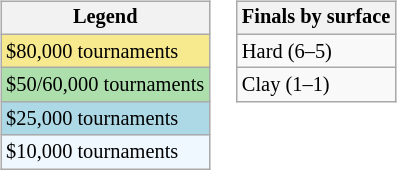<table>
<tr valign=top>
<td><br><table class=wikitable style="font-size:85%;">
<tr>
<th>Legend</th>
</tr>
<tr style="background:#f7e98e;">
<td>$80,000 tournaments</td>
</tr>
<tr style="background:#addfad;">
<td>$50/60,000 tournaments</td>
</tr>
<tr style="background:lightblue;">
<td>$25,000 tournaments</td>
</tr>
<tr style="background:#f0f8ff;">
<td>$10,000 tournaments</td>
</tr>
</table>
</td>
<td><br><table class=wikitable style="font-size:85%;">
<tr>
<th>Finals by surface</th>
</tr>
<tr>
<td>Hard (6–5)</td>
</tr>
<tr>
<td>Clay (1–1)</td>
</tr>
</table>
</td>
</tr>
</table>
